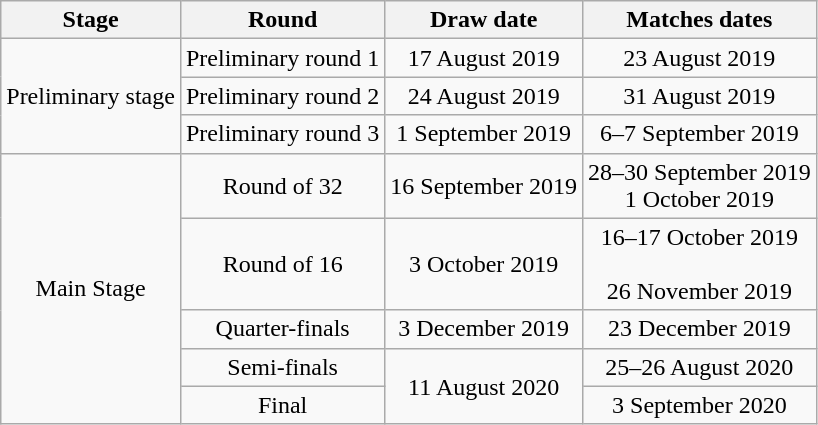<table class="wikitable" style="text-align:center">
<tr>
<th>Stage</th>
<th>Round</th>
<th>Draw date</th>
<th>Matches dates</th>
</tr>
<tr>
<td rowspan=3>Preliminary stage</td>
<td>Preliminary round 1</td>
<td>17 August 2019</td>
<td>23 August 2019</td>
</tr>
<tr>
<td>Preliminary round 2</td>
<td>24 August 2019</td>
<td>31 August 2019</td>
</tr>
<tr>
<td>Preliminary round 3</td>
<td>1 September 2019</td>
<td>6–7 September 2019</td>
</tr>
<tr>
<td rowspan=5>Main Stage</td>
<td>Round of 32</td>
<td>16 September 2019</td>
<td>28–30 September 2019<br>1 October 2019</td>
</tr>
<tr>
<td>Round of 16</td>
<td>3 October 2019 </td>
<td>16–17 October 2019 <br><br>26 November 2019 </td>
</tr>
<tr>
<td>Quarter-finals</td>
<td>3 December 2019 </td>
<td>23 December 2019 </td>
</tr>
<tr>
<td>Semi-finals</td>
<td rowspan=2>11 August 2020</td>
<td>25–26 August 2020</td>
</tr>
<tr>
<td>Final</td>
<td>3 September 2020</td>
</tr>
</table>
